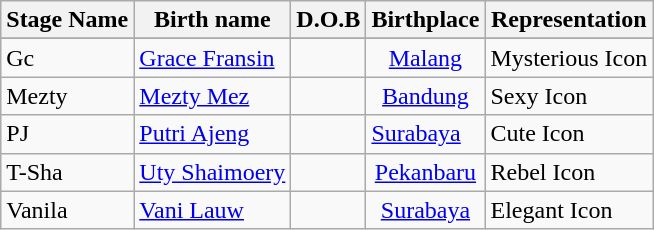<table Class="wikitable">
<tr>
<th>Stage Name</th>
<th>Birth name</th>
<th>D.O.B</th>
<th>Birthplace</th>
<th>Representation</th>
</tr>
<tr>
</tr>
<tr>
<td>Gc</td>
<td><a href='#'>Grace Fransin</a></td>
<td align="center"></td>
<td align="center"><a href='#'>Malang</a></td>
<td>Mysterious Icon</td>
</tr>
<tr>
<td>Mezty</td>
<td><a href='#'>Mezty Mez</a></td>
<td align="center"></td>
<td align="center"><a href='#'>Bandung</a></td>
<td>Sexy Icon</td>
</tr>
<tr>
<td>PJ</td>
<td><a href='#'>Putri Ajeng</a></td>
<td align="center"></td>
<td><a href='#'>Surabaya</a></td>
<td>Cute Icon</td>
</tr>
<tr>
<td>T-Sha</td>
<td><a href='#'>Uty Shaimoery</a></td>
<td align="center"></td>
<td align="center"><a href='#'>Pekanbaru</a></td>
<td>Rebel Icon</td>
</tr>
<tr>
<td>Vanila</td>
<td><a href='#'>Vani Lauw</a></td>
<td align="center"></td>
<td align="center"><a href='#'>Surabaya</a></td>
<td>Elegant Icon</td>
</tr>
</table>
